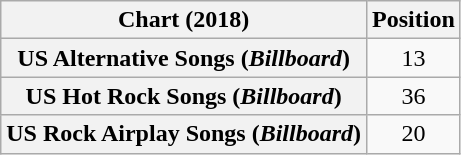<table class="wikitable sortable plainrowheaders" style="text-align:center">
<tr>
<th scope="col">Chart (2018)</th>
<th scope="col">Position</th>
</tr>
<tr>
<th scope="row">US Alternative Songs (<em>Billboard</em>)</th>
<td>13</td>
</tr>
<tr>
<th scope="row">US Hot Rock Songs (<em>Billboard</em>)</th>
<td>36</td>
</tr>
<tr>
<th scope="row">US Rock Airplay Songs (<em>Billboard</em>)</th>
<td>20</td>
</tr>
</table>
